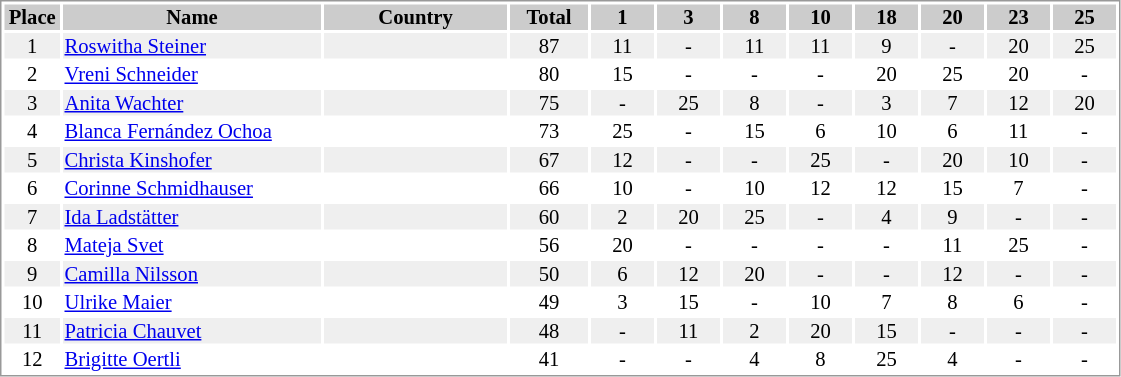<table border="0" style="border: 1px solid #999; background-color:#FFFFFF; text-align:center; font-size:86%; line-height:15px;">
<tr align="center" bgcolor="#CCCCCC">
<th width=35>Place</th>
<th width=170>Name</th>
<th width=120>Country</th>
<th width=50>Total</th>
<th width=40>1</th>
<th width=40>3</th>
<th width=40>8</th>
<th width=40>10</th>
<th width=40>18</th>
<th width=40>20</th>
<th width=40>23</th>
<th width=40>25</th>
</tr>
<tr bgcolor="#EFEFEF">
<td>1</td>
<td align="left"><a href='#'>Roswitha Steiner</a></td>
<td align="left"></td>
<td>87</td>
<td>11</td>
<td>-</td>
<td>11</td>
<td>11</td>
<td>9</td>
<td>-</td>
<td>20</td>
<td>25</td>
</tr>
<tr>
<td>2</td>
<td align="left"><a href='#'>Vreni Schneider</a></td>
<td align="left"></td>
<td>80</td>
<td>15</td>
<td>-</td>
<td>-</td>
<td>-</td>
<td>20</td>
<td>25</td>
<td>20</td>
<td>-</td>
</tr>
<tr bgcolor="#EFEFEF">
<td>3</td>
<td align="left"><a href='#'>Anita Wachter</a></td>
<td align="left"></td>
<td>75</td>
<td>-</td>
<td>25</td>
<td>8</td>
<td>-</td>
<td>3</td>
<td>7</td>
<td>12</td>
<td>20</td>
</tr>
<tr>
<td>4</td>
<td align="left"><a href='#'>Blanca Fernández Ochoa</a></td>
<td align="left"></td>
<td>73</td>
<td>25</td>
<td>-</td>
<td>15</td>
<td>6</td>
<td>10</td>
<td>6</td>
<td>11</td>
<td>-</td>
</tr>
<tr bgcolor="#EFEFEF">
<td>5</td>
<td align="left"><a href='#'>Christa Kinshofer</a></td>
<td align="left"></td>
<td>67</td>
<td>12</td>
<td>-</td>
<td>-</td>
<td>25</td>
<td>-</td>
<td>20</td>
<td>10</td>
<td>-</td>
</tr>
<tr>
<td>6</td>
<td align="left"><a href='#'>Corinne Schmidhauser</a></td>
<td align="left"></td>
<td>66</td>
<td>10</td>
<td>-</td>
<td>10</td>
<td>12</td>
<td>12</td>
<td>15</td>
<td>7</td>
<td>-</td>
</tr>
<tr bgcolor="#EFEFEF">
<td>7</td>
<td align="left"><a href='#'>Ida Ladstätter</a></td>
<td align="left"></td>
<td>60</td>
<td>2</td>
<td>20</td>
<td>25</td>
<td>-</td>
<td>4</td>
<td>9</td>
<td>-</td>
<td>-</td>
</tr>
<tr>
<td>8</td>
<td align="left"><a href='#'>Mateja Svet</a></td>
<td align="left"></td>
<td>56</td>
<td>20</td>
<td>-</td>
<td>-</td>
<td>-</td>
<td>-</td>
<td>11</td>
<td>25</td>
<td>-</td>
</tr>
<tr bgcolor="#EFEFEF">
<td>9</td>
<td align="left"><a href='#'>Camilla Nilsson</a></td>
<td align="left"></td>
<td>50</td>
<td>6</td>
<td>12</td>
<td>20</td>
<td>-</td>
<td>-</td>
<td>12</td>
<td>-</td>
<td>-</td>
</tr>
<tr>
<td>10</td>
<td align="left"><a href='#'>Ulrike Maier</a></td>
<td align="left"></td>
<td>49</td>
<td>3</td>
<td>15</td>
<td>-</td>
<td>10</td>
<td>7</td>
<td>8</td>
<td>6</td>
<td>-</td>
</tr>
<tr bgcolor="#EFEFEF">
<td>11</td>
<td align="left"><a href='#'>Patricia Chauvet</a></td>
<td align="left"></td>
<td>48</td>
<td>-</td>
<td>11</td>
<td>2</td>
<td>20</td>
<td>15</td>
<td>-</td>
<td>-</td>
<td>-</td>
</tr>
<tr>
<td>12</td>
<td align="left"><a href='#'>Brigitte Oertli</a></td>
<td align="left"></td>
<td>41</td>
<td>-</td>
<td>-</td>
<td>4</td>
<td>8</td>
<td>25</td>
<td>4</td>
<td>-</td>
<td>-</td>
</tr>
</table>
